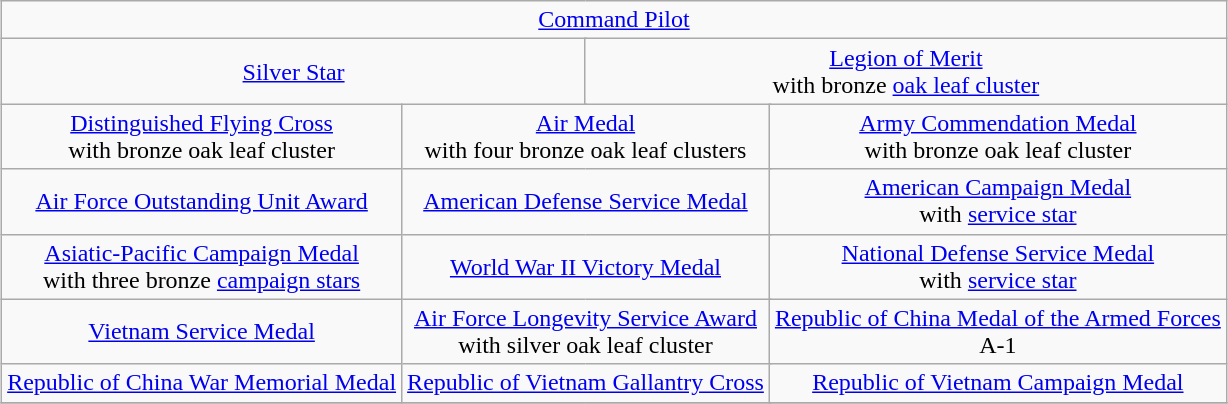<table class="wikitable" style="margin:1em auto; text-align:center;">
<tr>
<td colspan="12"><a href='#'>Command Pilot</a></td>
</tr>
<tr>
<td colspan="6"><a href='#'>Silver Star</a></td>
<td colspan="6"><a href='#'>Legion of Merit</a><br>with bronze <a href='#'>oak leaf cluster</a></td>
</tr>
<tr>
<td colspan="4"><a href='#'>Distinguished Flying Cross</a><br>with bronze oak leaf cluster</td>
<td colspan="4"><a href='#'>Air Medal</a><br>with four bronze oak leaf clusters</td>
<td colspan="4"><a href='#'>Army Commendation Medal</a><br>with bronze oak leaf cluster</td>
</tr>
<tr>
<td colspan="4"><a href='#'>Air Force Outstanding Unit Award</a></td>
<td colspan="4"><a href='#'>American Defense Service Medal</a></td>
<td colspan="4"><a href='#'>American Campaign Medal</a><br>with <a href='#'>service star</a></td>
</tr>
<tr>
<td colspan="4"><a href='#'>Asiatic-Pacific Campaign Medal</a><br>with three bronze <a href='#'>campaign stars</a></td>
<td colspan="4"><a href='#'>World War II Victory Medal</a></td>
<td colspan="4"><a href='#'>National Defense Service Medal</a><br>with <a href='#'>service star</a></td>
</tr>
<tr>
<td colspan="4"><a href='#'>Vietnam Service Medal</a></td>
<td colspan="4"><a href='#'>Air Force Longevity Service Award</a><br>with silver oak leaf cluster</td>
<td colspan="4"><a href='#'>Republic of China Medal of the Armed Forces</a><br>A-1</td>
</tr>
<tr>
<td colspan="4"><a href='#'>Republic of China War Memorial Medal</a></td>
<td colspan="4"><a href='#'>Republic of Vietnam Gallantry Cross</a></td>
<td colspan="4"><a href='#'>Republic of Vietnam Campaign Medal</a></td>
</tr>
<tr>
</tr>
</table>
